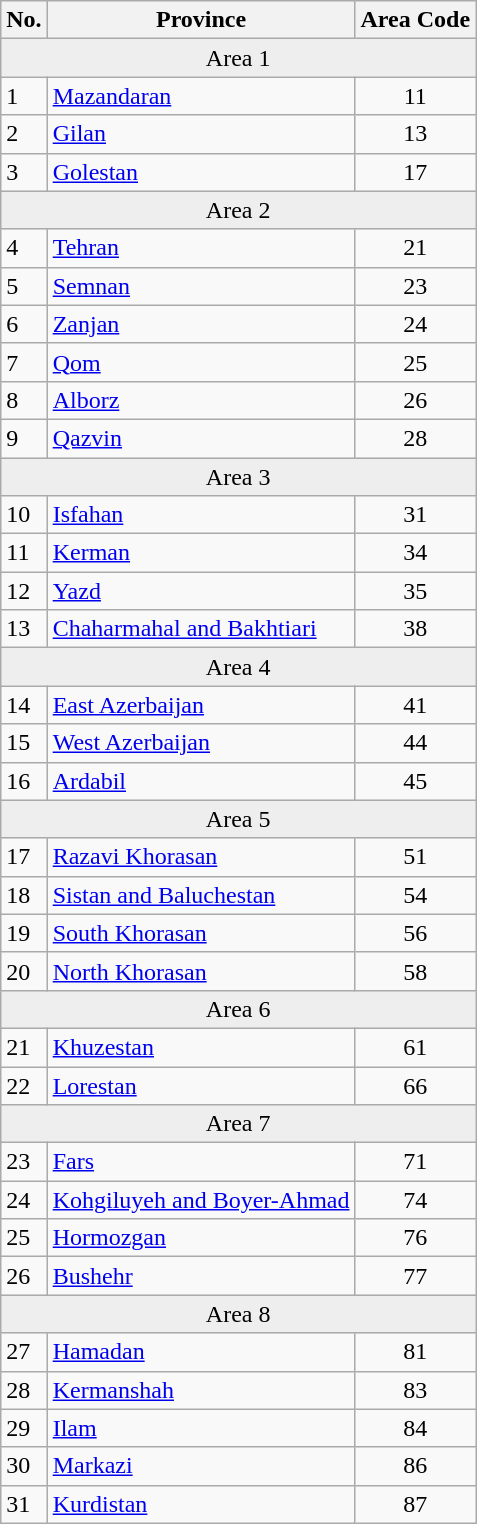<table class="wikitable">
<tr r>
<th>No.</th>
<th>Province</th>
<th>Area Code</th>
</tr>
<tr>
<td ! colspan="3" align=center style="background:#eeeeee"> Area 1</td>
</tr>
<tr>
<td>1</td>
<td><a href='#'>Mazandaran</a></td>
<td ! align=center>11</td>
</tr>
<tr>
<td>2</td>
<td><a href='#'>Gilan</a></td>
<td ! align=center>13</td>
</tr>
<tr>
<td>3</td>
<td><a href='#'>Golestan</a></td>
<td ! align=center>17</td>
</tr>
<tr>
<td ! colspan="3" align=center style="background:#eeeeee"> Area 2</td>
</tr>
<tr>
<td>4</td>
<td><a href='#'>Tehran</a></td>
<td ! align=center>21</td>
</tr>
<tr>
<td>5</td>
<td><a href='#'>Semnan</a></td>
<td ! align=center>23</td>
</tr>
<tr>
<td>6</td>
<td><a href='#'>Zanjan</a></td>
<td ! align=center>24</td>
</tr>
<tr>
<td>7</td>
<td><a href='#'>Qom</a></td>
<td ! align=center>25</td>
</tr>
<tr>
<td>8</td>
<td><a href='#'>Alborz</a></td>
<td ! align=center>26</td>
</tr>
<tr>
<td>9</td>
<td><a href='#'>Qazvin</a></td>
<td ! align=center>28</td>
</tr>
<tr>
<td ! colspan="3" align=center style="background:#eeeeee"> Area 3</td>
</tr>
<tr>
<td>10</td>
<td><a href='#'>Isfahan</a></td>
<td ! align=center>31</td>
</tr>
<tr>
<td>11</td>
<td><a href='#'>Kerman</a></td>
<td ! align=center>34</td>
</tr>
<tr>
<td>12</td>
<td><a href='#'>Yazd</a></td>
<td ! align=center>35</td>
</tr>
<tr>
<td>13</td>
<td><a href='#'>Chaharmahal and Bakhtiari</a></td>
<td ! align=center>38</td>
</tr>
<tr>
<td ! colspan="3" align=center style="background:#eeeeee"> Area 4</td>
</tr>
<tr>
<td>14</td>
<td><a href='#'>East Azerbaijan</a></td>
<td ! align=center>41</td>
</tr>
<tr>
<td>15</td>
<td><a href='#'>West Azerbaijan</a></td>
<td ! align=center>44</td>
</tr>
<tr>
<td>16</td>
<td><a href='#'>Ardabil</a></td>
<td ! align=center>45</td>
</tr>
<tr>
<td ! colspan="3" align=center style="background:#eeeeee"> Area 5</td>
</tr>
<tr>
<td>17</td>
<td><a href='#'>Razavi Khorasan</a></td>
<td ! align=center>51</td>
</tr>
<tr>
<td>18</td>
<td><a href='#'>Sistan and Baluchestan</a></td>
<td ! align=center>54</td>
</tr>
<tr>
<td>19</td>
<td><a href='#'>South Khorasan</a></td>
<td ! align=center>56</td>
</tr>
<tr>
<td>20</td>
<td><a href='#'>North Khorasan</a></td>
<td ! align=center>58</td>
</tr>
<tr>
<td ! colspan="3" align=center style="background:#eeeeee"> Area 6</td>
</tr>
<tr>
<td>21</td>
<td><a href='#'>Khuzestan</a></td>
<td ! align=center>61</td>
</tr>
<tr>
<td>22</td>
<td><a href='#'>Lorestan</a></td>
<td ! align=center>66</td>
</tr>
<tr>
<td ! colspan="3" align=center style="background:#eeeeee"> Area 7</td>
</tr>
<tr>
<td>23</td>
<td><a href='#'>Fars</a></td>
<td ! align=center>71</td>
</tr>
<tr>
<td>24</td>
<td><a href='#'>Kohgiluyeh and Boyer-Ahmad</a></td>
<td ! align=center>74</td>
</tr>
<tr>
<td>25</td>
<td><a href='#'>Hormozgan</a></td>
<td ! align=center>76</td>
</tr>
<tr>
<td>26</td>
<td><a href='#'>Bushehr</a></td>
<td ! align=center>77</td>
</tr>
<tr>
<td ! colspan="3" align=center style="background:#eeeeee"> Area 8</td>
</tr>
<tr>
<td>27</td>
<td><a href='#'>Hamadan</a></td>
<td ! align=center>81</td>
</tr>
<tr>
<td>28</td>
<td><a href='#'>Kermanshah</a></td>
<td ! align=center>83</td>
</tr>
<tr>
<td>29</td>
<td><a href='#'>Ilam</a></td>
<td ! align=center>84</td>
</tr>
<tr>
<td>30</td>
<td><a href='#'>Markazi</a></td>
<td ! align=center>86</td>
</tr>
<tr>
<td>31</td>
<td><a href='#'>Kurdistan</a></td>
<td ! align=center>87</td>
</tr>
</table>
